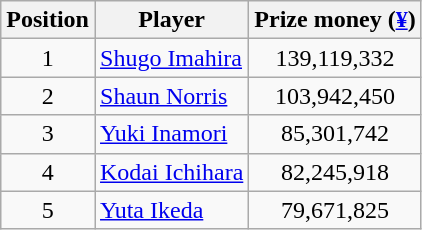<table class="wikitable">
<tr>
<th>Position</th>
<th>Player</th>
<th>Prize money (<a href='#'>¥</a>)</th>
</tr>
<tr>
<td align=center>1</td>
<td> <a href='#'>Shugo Imahira</a></td>
<td align=center>139,119,332</td>
</tr>
<tr>
<td align=center>2</td>
<td> <a href='#'>Shaun Norris</a></td>
<td align=center>103,942,450</td>
</tr>
<tr>
<td align=center>3</td>
<td> <a href='#'>Yuki Inamori</a></td>
<td align=center>85,301,742</td>
</tr>
<tr>
<td align=center>4</td>
<td> <a href='#'>Kodai Ichihara</a></td>
<td align=center>82,245,918</td>
</tr>
<tr>
<td align=center>5</td>
<td> <a href='#'>Yuta Ikeda</a></td>
<td align=center>79,671,825</td>
</tr>
</table>
